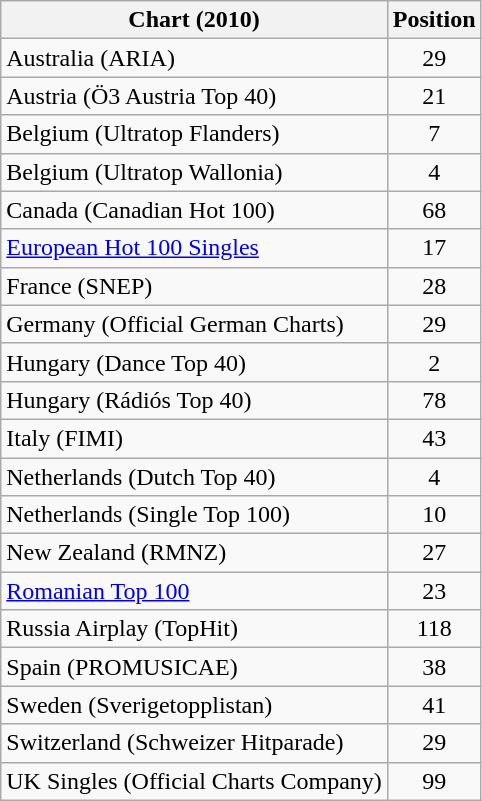<table class="wikitable sortable">
<tr>
<th>Chart (2010)</th>
<th>Position</th>
</tr>
<tr>
<td>Australia (ARIA)</td>
<td style="text-align:center;">29</td>
</tr>
<tr>
<td>Austria (Ö3 Austria Top 40)</td>
<td style="text-align:center;">21</td>
</tr>
<tr>
<td>Belgium (Ultratop Flanders)</td>
<td style="text-align:center;">7</td>
</tr>
<tr>
<td>Belgium (Ultratop Wallonia)</td>
<td style="text-align:center;">4</td>
</tr>
<tr>
<td>Canada (Canadian Hot 100)</td>
<td style="text-align:center;">68</td>
</tr>
<tr>
<td><a href='#'>European Hot 100 Singles</a></td>
<td style="text-align:center;">17</td>
</tr>
<tr>
<td>France (SNEP)</td>
<td style="text-align:center;">28</td>
</tr>
<tr>
<td>Germany (Official German Charts)</td>
<td style="text-align:center;">29</td>
</tr>
<tr>
<td>Hungary (Dance Top 40)</td>
<td style="text-align:center;">2</td>
</tr>
<tr>
<td>Hungary (Rádiós Top 40)</td>
<td align="center">78</td>
</tr>
<tr>
<td>Italy (FIMI)</td>
<td align="center">43</td>
</tr>
<tr>
<td>Netherlands (Dutch Top 40)</td>
<td style="text-align:center;">4</td>
</tr>
<tr>
<td>Netherlands (Single Top 100)</td>
<td style="text-align:center;">10</td>
</tr>
<tr>
<td>New Zealand (RMNZ)</td>
<td align="center">27</td>
</tr>
<tr>
<td><a href='#'>Romanian Top 100</a></td>
<td align="center">23</td>
</tr>
<tr>
<td>Russia Airplay (TopHit)</td>
<td style="text-align:center;">118</td>
</tr>
<tr>
<td>Spain (PROMUSICAE)</td>
<td align="center">38</td>
</tr>
<tr>
<td>Sweden (Sverigetopplistan)</td>
<td style="text-align:center;">41</td>
</tr>
<tr>
<td>Switzerland (Schweizer Hitparade)</td>
<td style="text-align:center;">29</td>
</tr>
<tr>
<td>UK Singles (Official Charts Company)</td>
<td align="center">99</td>
</tr>
</table>
